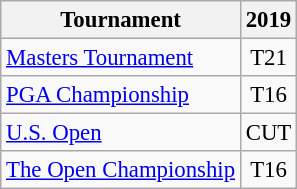<table class="wikitable" style="font-size:95%;text-align:center;">
<tr>
<th>Tournament</th>
<th>2019</th>
</tr>
<tr>
<td align=left><a href='#'>Masters Tournament</a></td>
<td>T21</td>
</tr>
<tr>
<td align=left><a href='#'>PGA Championship</a></td>
<td>T16</td>
</tr>
<tr>
<td align=left><a href='#'>U.S. Open</a></td>
<td>CUT</td>
</tr>
<tr>
<td align=left><a href='#'>The Open Championship</a></td>
<td>T16</td>
</tr>
</table>
